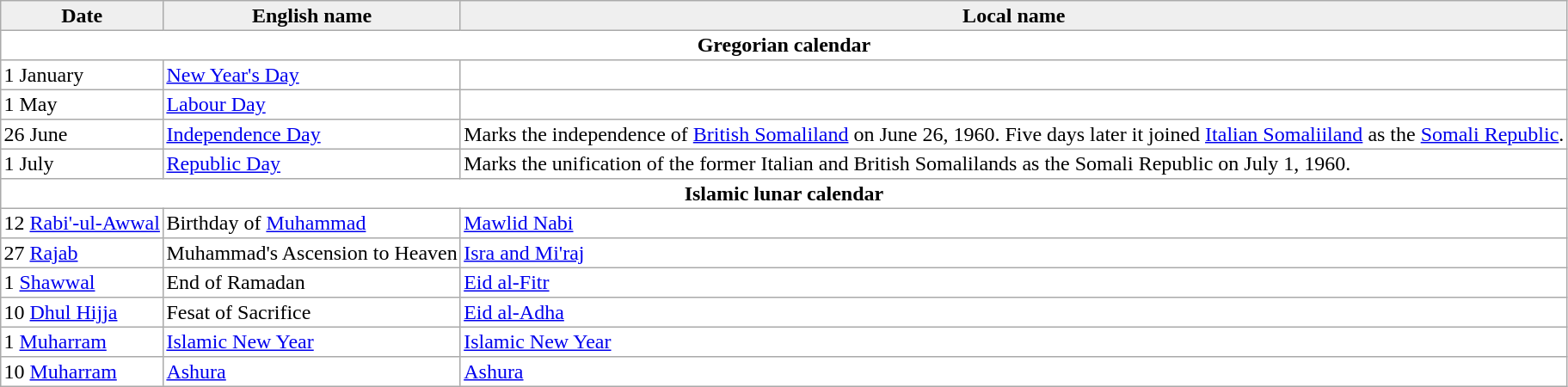<table border="1" cellpadding="2" cellspacing="0" style="border-collapse:collapse; border:1px solid #aaa">
<tr>
<th style="background:#efefef;">Date</th>
<th style="background:#efefef;">English name</th>
<th style="background:#efefef;">Local name</th>
</tr>
<tr>
<th colspan=4>Gregorian calendar</th>
</tr>
<tr>
<td>1 January</td>
<td><a href='#'>New Year's Day</a></td>
<td></td>
</tr>
<tr>
<td>1 May</td>
<td><a href='#'>Labour Day</a></td>
<td></td>
</tr>
<tr>
<td>26 June</td>
<td><a href='#'>Independence Day</a></td>
<td>Marks the independence of <a href='#'>British Somaliland</a> on June 26, 1960. Five days later it joined <a href='#'>Italian Somaliiland</a> as the <a href='#'>Somali Republic</a>.</td>
</tr>
<tr>
<td>1 July</td>
<td><a href='#'>Republic Day</a></td>
<td>Marks the unification of the former Italian and British Somalilands as the Somali Republic on July 1, 1960.</td>
</tr>
<tr>
<th colspan=4>Islamic lunar calendar</th>
</tr>
<tr>
<td>12 <a href='#'>Rabi'-ul-Awwal</a></td>
<td>Birthday of <a href='#'>Muhammad</a></td>
<td><a href='#'>Mawlid Nabi</a></td>
</tr>
<tr>
<td>27 <a href='#'>Rajab</a></td>
<td>Muhammad's Ascension to Heaven</td>
<td><a href='#'>Isra and Mi'raj</a></td>
</tr>
<tr>
<td>1 <a href='#'>Shawwal</a></td>
<td>End of Ramadan</td>
<td><a href='#'>Eid al-Fitr</a></td>
</tr>
<tr>
<td>10 <a href='#'>Dhul Hijja</a></td>
<td>Fesat of Sacrifice</td>
<td><a href='#'>Eid al-Adha</a></td>
</tr>
<tr>
<td>1 <a href='#'>Muharram</a></td>
<td><a href='#'>Islamic New Year</a></td>
<td><a href='#'>Islamic New Year</a></td>
</tr>
<tr>
<td>10 <a href='#'>Muharram</a></td>
<td><a href='#'>Ashura</a></td>
<td><a href='#'>Ashura</a></td>
</tr>
</table>
